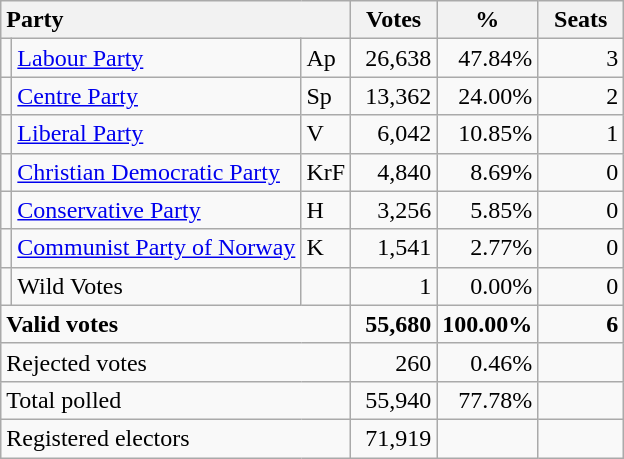<table class="wikitable" border="1" style="text-align:right;">
<tr>
<th style="text-align:left;" colspan=3>Party</th>
<th align=center width="50">Votes</th>
<th align=center width="50">%</th>
<th align=center width="50">Seats</th>
</tr>
<tr>
<td></td>
<td align=left><a href='#'>Labour Party</a></td>
<td align=left>Ap</td>
<td>26,638</td>
<td>47.84%</td>
<td>3</td>
</tr>
<tr>
<td></td>
<td align=left><a href='#'>Centre Party</a></td>
<td align=left>Sp</td>
<td>13,362</td>
<td>24.00%</td>
<td>2</td>
</tr>
<tr>
<td></td>
<td align=left><a href='#'>Liberal Party</a></td>
<td align=left>V</td>
<td>6,042</td>
<td>10.85%</td>
<td>1</td>
</tr>
<tr>
<td></td>
<td align=left><a href='#'>Christian Democratic Party</a></td>
<td align=left>KrF</td>
<td>4,840</td>
<td>8.69%</td>
<td>0</td>
</tr>
<tr>
<td></td>
<td align=left><a href='#'>Conservative Party</a></td>
<td align=left>H</td>
<td>3,256</td>
<td>5.85%</td>
<td>0</td>
</tr>
<tr>
<td></td>
<td align=left><a href='#'>Communist Party of Norway</a></td>
<td align=left>K</td>
<td>1,541</td>
<td>2.77%</td>
<td>0</td>
</tr>
<tr>
<td></td>
<td align=left>Wild Votes</td>
<td align=left></td>
<td>1</td>
<td>0.00%</td>
<td>0</td>
</tr>
<tr style="font-weight:bold">
<td align=left colspan=3>Valid votes</td>
<td>55,680</td>
<td>100.00%</td>
<td>6</td>
</tr>
<tr>
<td align=left colspan=3>Rejected votes</td>
<td>260</td>
<td>0.46%</td>
<td></td>
</tr>
<tr>
<td align=left colspan=3>Total polled</td>
<td>55,940</td>
<td>77.78%</td>
<td></td>
</tr>
<tr>
<td align=left colspan=3>Registered electors</td>
<td>71,919</td>
<td></td>
<td></td>
</tr>
</table>
